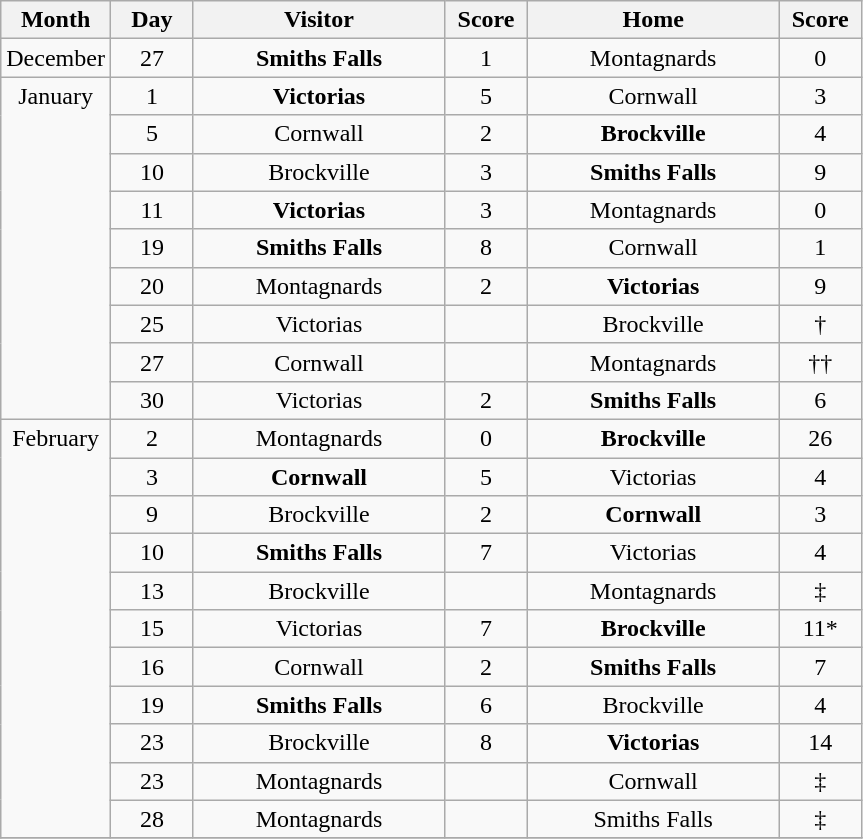<table class="wikitable" style="text-align:center;">
<tr>
<th style="width:3em">Month</th>
<th style="width:3em">Day</th>
<th style="width:10em">Visitor</th>
<th style="width:3em">Score</th>
<th style="width:10em">Home</th>
<th style="width:3em">Score</th>
</tr>
<tr>
<td valign=top>December</td>
<td>27</td>
<td><strong>Smiths Falls</strong></td>
<td>1</td>
<td>Montagnards</td>
<td>0</td>
</tr>
<tr>
<td rowspan=9 valign=top>January</td>
<td>1</td>
<td><strong>Victorias</strong></td>
<td>5</td>
<td>Cornwall</td>
<td>3</td>
</tr>
<tr>
<td>5</td>
<td>Cornwall</td>
<td>2</td>
<td><strong>Brockville</strong></td>
<td>4</td>
</tr>
<tr>
<td>10</td>
<td>Brockville</td>
<td>3</td>
<td><strong>Smiths Falls</strong></td>
<td>9</td>
</tr>
<tr>
<td>11</td>
<td><strong>Victorias</strong></td>
<td>3</td>
<td>Montagnards</td>
<td>0</td>
</tr>
<tr>
<td>19</td>
<td><strong>Smiths Falls</strong></td>
<td>8</td>
<td>Cornwall</td>
<td>1</td>
</tr>
<tr>
<td>20</td>
<td>Montagnards</td>
<td>2</td>
<td><strong>Victorias</strong></td>
<td>9</td>
</tr>
<tr>
<td>25</td>
<td>Victorias</td>
<td></td>
<td>Brockville</td>
<td>†</td>
</tr>
<tr>
<td>27</td>
<td>Cornwall</td>
<td></td>
<td>Montagnards</td>
<td>††</td>
</tr>
<tr>
<td>30</td>
<td>Victorias</td>
<td>2</td>
<td><strong>Smiths Falls</strong></td>
<td>6</td>
</tr>
<tr>
<td rowspan=11 valign=top>February</td>
<td>2</td>
<td>Montagnards</td>
<td>0</td>
<td><strong>Brockville</strong></td>
<td>26</td>
</tr>
<tr>
<td>3</td>
<td><strong>Cornwall</strong></td>
<td>5</td>
<td>Victorias</td>
<td>4</td>
</tr>
<tr>
<td>9</td>
<td>Brockville</td>
<td>2</td>
<td><strong>Cornwall</strong></td>
<td>3</td>
</tr>
<tr>
<td>10</td>
<td><strong>Smiths Falls</strong></td>
<td>7</td>
<td>Victorias</td>
<td>4</td>
</tr>
<tr>
<td>13</td>
<td>Brockville</td>
<td></td>
<td>Montagnards</td>
<td>‡</td>
</tr>
<tr>
<td>15</td>
<td>Victorias</td>
<td>7</td>
<td><strong>Brockville</strong></td>
<td>11*</td>
</tr>
<tr>
<td>16</td>
<td>Cornwall</td>
<td>2</td>
<td><strong>Smiths Falls</strong></td>
<td>7</td>
</tr>
<tr>
<td>19</td>
<td><strong>Smiths Falls</strong></td>
<td>6</td>
<td>Brockville</td>
<td>4</td>
</tr>
<tr>
<td>23</td>
<td>Brockville</td>
<td>8</td>
<td><strong>Victorias</strong></td>
<td>14</td>
</tr>
<tr>
<td>23</td>
<td>Montagnards</td>
<td></td>
<td>Cornwall</td>
<td>‡</td>
</tr>
<tr>
<td>28</td>
<td>Montagnards</td>
<td></td>
<td>Smiths Falls</td>
<td>‡</td>
</tr>
<tr>
</tr>
</table>
